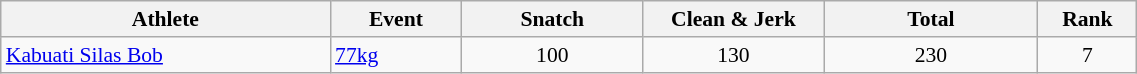<table class="wikitable" width="60%" style="text-align:center; font-size:90%">
<tr>
<th width="20%">Athlete</th>
<th width="8%">Event</th>
<th width="11%">Snatch</th>
<th width="11%">Clean & Jerk</th>
<th width="13%">Total</th>
<th width="6%">Rank</th>
</tr>
<tr>
<td align="left"><a href='#'>Kabuati Silas Bob</a></td>
<td align="left"><a href='#'>77kg</a></td>
<td align=center>100</td>
<td align=center>130</td>
<td align=center>230</td>
<td align=center>7</td>
</tr>
</table>
